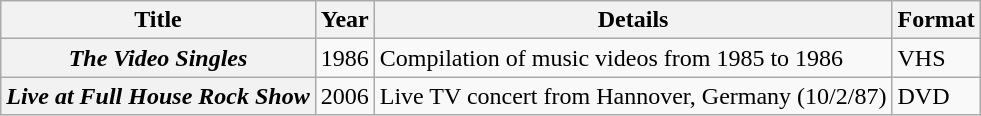<table class="wikitable plainrowheaders">
<tr>
<th scope="col">Title</th>
<th scope="col">Year</th>
<th scope="col">Details</th>
<th scope="col">Format</th>
</tr>
<tr>
<th scope="row"><em>The Video Singles</em></th>
<td>1986</td>
<td>Compilation of music videos from 1985 to 1986</td>
<td>VHS</td>
</tr>
<tr>
<th scope="row"><em>Live at Full House Rock Show</em></th>
<td>2006</td>
<td>Live TV concert from Hannover, Germany (10/2/87)</td>
<td>DVD</td>
</tr>
</table>
